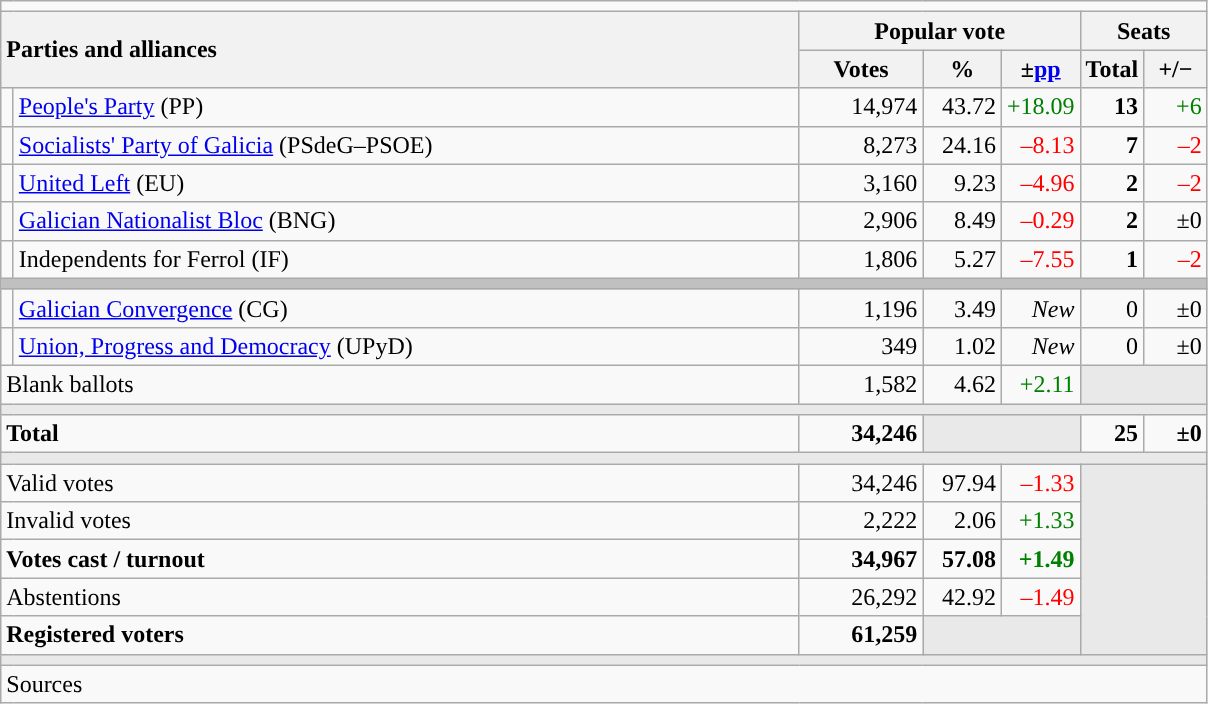<table class="wikitable" style="text-align:right;">
<tr>
<td colspan="7"></td>
</tr>
<tr>
<th style="text-align:left;" rowspan="2" colspan="2" width="525">Parties and alliances</th>
<th colspan="3">Popular vote</th>
<th colspan="2">Seats</th>
</tr>
<tr>
<th width="75">Votes</th>
<th width="45">%</th>
<th width="45">±<a href='#'>pp</a></th>
<th width="35">Total</th>
<th width="35">+/−</th>
</tr>
<tr>
<td width="1" style="color:inherit;background:"></td>
<td align="left"><a href='#'>People's Party</a> (PP)</td>
<td>14,974</td>
<td>43.72</td>
<td style="color:green;">+18.09</td>
<td><strong>13</strong></td>
<td style="color:green;">+6</td>
</tr>
<tr>
<td style="color:inherit;background:"></td>
<td align="left"><a href='#'>Socialists' Party of Galicia</a> (PSdeG–PSOE)</td>
<td>8,273</td>
<td>24.16</td>
<td style="color:red;">–8.13</td>
<td><strong>7</strong></td>
<td style="color:red;">–2</td>
</tr>
<tr>
<td style="color:inherit;background:"></td>
<td align="left"><a href='#'>United Left</a> (EU)</td>
<td>3,160</td>
<td>9.23</td>
<td style="color:red;">–4.96</td>
<td><strong>2</strong></td>
<td style="color:red;">–2</td>
</tr>
<tr>
<td style="color:inherit;background:"></td>
<td align="left"><a href='#'>Galician Nationalist Bloc</a> (BNG)</td>
<td>2,906</td>
<td>8.49</td>
<td style="color:red;">–0.29</td>
<td><strong>2</strong></td>
<td>±0</td>
</tr>
<tr>
<td style="color:inherit;background:"></td>
<td align="left">Independents for Ferrol (IF)</td>
<td>1,806</td>
<td>5.27</td>
<td style="color:red;">–7.55</td>
<td><strong>1</strong></td>
<td style="color:red;">–2</td>
</tr>
<tr>
<td colspan="7" bgcolor="#C0C0C0"></td>
</tr>
<tr>
<td style="color:inherit;background:"></td>
<td align="left"><a href='#'>Galician Convergence</a> (CG)</td>
<td>1,196</td>
<td>3.49</td>
<td><em>New</em></td>
<td>0</td>
<td>±0</td>
</tr>
<tr>
<td style="color:inherit;background:"></td>
<td align="left"><a href='#'>Union, Progress and Democracy</a> (UPyD)</td>
<td>349</td>
<td>1.02</td>
<td><em>New</em></td>
<td>0</td>
<td>±0</td>
</tr>
<tr>
<td align="left" colspan="2">Blank ballots</td>
<td>1,582</td>
<td>4.62</td>
<td style="color:green;">+2.11</td>
<td bgcolor="#E9E9E9" colspan="2"></td>
</tr>
<tr>
<td colspan="7" bgcolor="#E9E9E9"></td>
</tr>
<tr style="font-weight:bold;">
<td align="left" colspan="2">Total</td>
<td>34,246</td>
<td bgcolor="#E9E9E9" colspan="2"></td>
<td>25</td>
<td>±0</td>
</tr>
<tr>
<td colspan="7" bgcolor="#E9E9E9"></td>
</tr>
<tr>
<td align="left" colspan="2">Valid votes</td>
<td>34,246</td>
<td>97.94</td>
<td style="color:red;">–1.33</td>
<td bgcolor="#E9E9E9" colspan="2" rowspan="5"></td>
</tr>
<tr>
<td align="left" colspan="2">Invalid votes</td>
<td>2,222</td>
<td>2.06</td>
<td style="color:green;">+1.33</td>
</tr>
<tr style="font-weight:bold;">
<td align="left" colspan="2">Votes cast / turnout</td>
<td>34,967</td>
<td>57.08</td>
<td style="color:green;">+1.49</td>
</tr>
<tr>
<td align="left" colspan="2">Abstentions</td>
<td>26,292</td>
<td>42.92</td>
<td style="color:red;">–1.49</td>
</tr>
<tr style="font-weight:bold;">
<td align="left" colspan="2">Registered voters</td>
<td>61,259</td>
<td bgcolor="#E9E9E9" colspan="2"></td>
</tr>
<tr>
<td colspan="7" bgcolor="#E9E9E9"></td>
</tr>
<tr>
<td align="left" colspan="7">Sources</td>
</tr>
</table>
